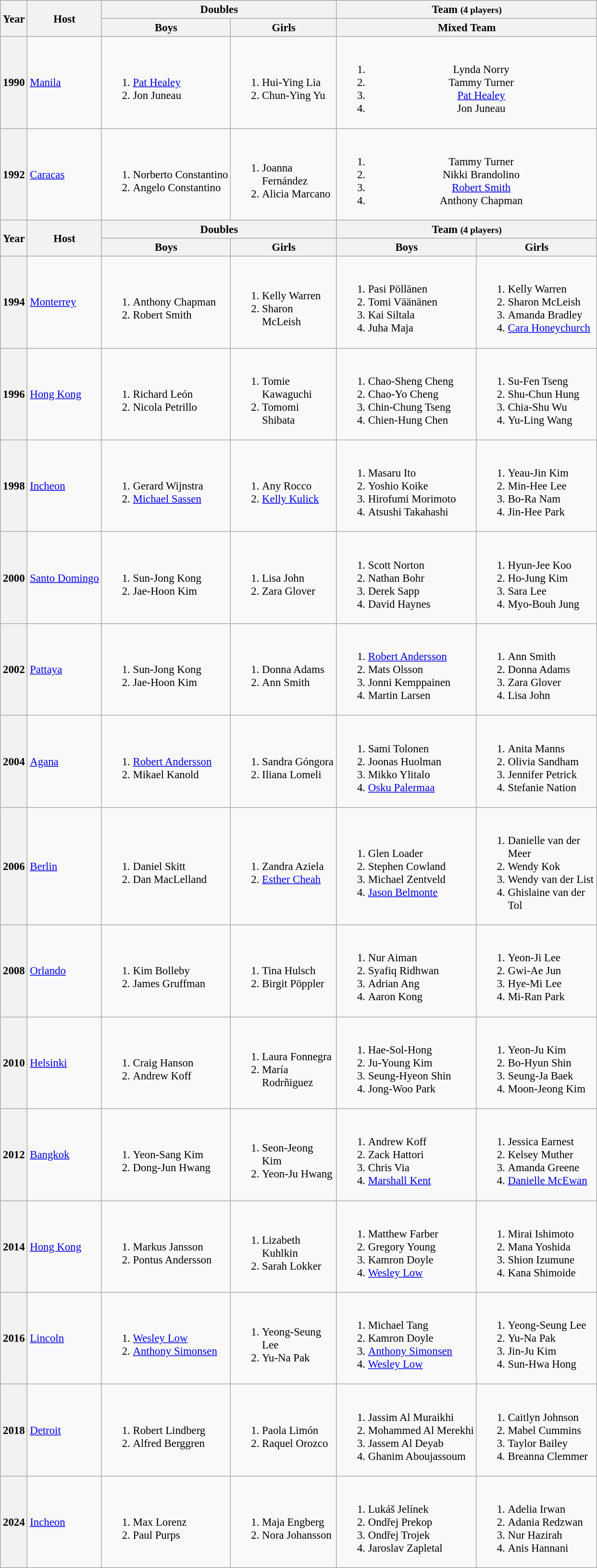<table class="wikitable" style=font-size:95%>
<tr>
<th rowspan="2" style="text-align: center;">Year</th>
<th rowspan="2" colspan="1" style="text-align: center;">Host</th>
<th colspan="2" style="text-align: center;">Doubles</th>
<th colspan="2" style="text-align: center;">Team <small>(4 players)</small></th>
</tr>
<tr>
<th>Boys</th>
<th scope="col" ! scope="col" style="width: 140px;">Girls</th>
<th colspan="2" style="text-align: center;">Mixed Team</th>
</tr>
<tr>
<th scope="row">1990</th>
<td><a href='#'>Manila</a></td>
<td><br><ol><li><a href='#'>Pat Healey</a></li><li>Jon Juneau</li></ol></td>
<td><br><ol><li>Hui-Ying Lia</li><li>Chun-Ying Yu</li></ol></td>
<td colspan="2" style="text-align: center;"><br><ol><li>Lynda Norry</li><li>Tammy Turner</li><li><a href='#'>Pat Healey</a></li><li>Jon Juneau</li></ol></td>
</tr>
<tr>
<th scope="row">1992</th>
<td><a href='#'>Caracas</a></td>
<td nowrap><br><ol><li>Norberto Constantino</li><li>Angelo Constantino</li></ol></td>
<td><br><ol><li>Joanna Fernández</li><li>Alicia Marcano</li></ol></td>
<td colspan="2" style="text-align: center;"><br><ol><li>Tammy Turner</li><li>Nikki Brandolino</li><li><a href='#'>Robert Smith</a></li><li>Anthony Chapman</li></ol></td>
</tr>
<tr>
<th rowspan="2" style="text-align: center;">Year</th>
<th rowspan="2" colspan="1" style="text-align: center;">Host</th>
<th colspan="2" style="text-align: center;">Doubles</th>
<th colspan="2" style="text-align: center;">Team <small>(4 players)</small></th>
</tr>
<tr>
<th scope="col" style="width: 140px;">Boys</th>
<th scope="col" ! scope="col" style="width: 140px;">Girls</th>
<th scope="col" style="width: 160px;">Boys</th>
<th scope="col" ! scope="col" style="width: 160px;">Girls</th>
</tr>
<tr>
<th scope="row">1994</th>
<td><a href='#'>Monterrey</a></td>
<td><br><ol><li>Anthony Chapman</li><li>Robert Smith</li></ol></td>
<td><br><ol><li>Kelly Warren</li><li>Sharon McLeish</li></ol></td>
<td><br><ol><li>Pasi Pöllänen</li><li>Tomi Väänänen</li><li>Kai Siltala</li><li>Juha Maja</li></ol></td>
<td><br><ol><li>Kelly Warren</li><li>Sharon McLeish</li><li>Amanda Bradley</li><li><a href='#'>Cara Honeychurch</a></li></ol></td>
</tr>
<tr>
<th scope="row">1996</th>
<td><a href='#'>Hong Kong</a></td>
<td><br><ol><li>Richard León</li><li>Nicola Petrillo</li></ol></td>
<td><br><ol><li>Tomie Kawaguchi</li><li>Tomomi Shibata</li></ol></td>
<td><br><ol><li>Chao-Sheng Cheng</li><li>Chao-Yo Cheng</li><li>Chin-Chung Tseng</li><li>Chien-Hung Chen</li></ol></td>
<td><br><ol><li>Su-Fen Tseng</li><li>Shu-Chun Hung</li><li>Chia-Shu Wu</li><li>Yu-Ling Wang</li></ol></td>
</tr>
<tr>
<th scope="row">1998</th>
<td><a href='#'>Incheon</a></td>
<td><br><ol><li>Gerard Wijnstra</li><li><a href='#'>Michael Sassen</a></li></ol></td>
<td><br><ol><li>Any Rocco</li><li><a href='#'>Kelly Kulick</a></li></ol></td>
<td><br><ol><li>Masaru Ito</li><li>Yoshio Koike</li><li>Hirofumi Morimoto</li><li>Atsushi Takahashi</li></ol></td>
<td><br><ol><li>Yeau-Jin Kim</li><li>Min-Hee Lee</li><li>Bo-Ra Nam</li><li>Jin-Hee Park</li></ol></td>
</tr>
<tr>
<th scope="row">2000</th>
<td><a href='#'>Santo Domingo</a></td>
<td><br><ol><li>Sun-Jong Kong</li><li>Jae-Hoon Kim</li></ol></td>
<td><br><ol><li>Lisa John</li><li>Zara Glover</li></ol></td>
<td><br><ol><li>Scott Norton</li><li>Nathan Bohr</li><li>Derek Sapp</li><li>David Haynes</li></ol></td>
<td><br><ol><li>Hyun-Jee Koo</li><li>Ho-Jung Kim</li><li>Sara Lee</li><li>Myo-Bouh Jung</li></ol></td>
</tr>
<tr>
<th scope="row">2002</th>
<td><a href='#'>Pattaya</a></td>
<td><br><ol><li>Sun-Jong Kong</li><li>Jae-Hoon Kim</li></ol></td>
<td><br><ol><li>Donna Adams</li><li>Ann Smith</li></ol></td>
<td><br><ol><li><a href='#'>Robert Andersson</a></li><li>Mats Olsson</li><li>Jonni Kemppainen</li><li>Martin Larsen</li></ol></td>
<td><br><ol><li>Ann Smith</li><li>Donna Adams</li><li>Zara Glover</li><li>Lisa John</li></ol></td>
</tr>
<tr>
<th scope="row">2004</th>
<td><a href='#'>Agana</a></td>
<td><br><ol><li><a href='#'>Robert Andersson</a></li><li>Mikael Kanold</li></ol></td>
<td><br><ol><li>Sandra Góngora</li><li>Iliana Lomeli</li></ol></td>
<td><br><ol><li>Sami Tolonen</li><li>Joonas Huolman</li><li>Mikko Ylitalo</li><li><a href='#'>Osku Palermaa</a></li></ol></td>
<td><br><ol><li>Anita Manns</li><li>Olivia Sandham</li><li>Jennifer Petrick</li><li>Stefanie Nation</li></ol></td>
</tr>
<tr>
<th scope="row">2006</th>
<td><a href='#'>Berlin</a></td>
<td><br><ol><li>Daniel Skitt</li><li>Dan MacLelland</li></ol></td>
<td><br><ol><li>Zandra Aziela</li><li><a href='#'>Esther Cheah</a></li></ol></td>
<td><br><ol><li>Glen Loader</li><li>Stephen Cowland</li><li>Michael Zentveld</li><li><a href='#'>Jason Belmonte</a></li></ol></td>
<td><br><ol><li>Danielle van der Meer</li><li>Wendy Kok</li><li>Wendy van der List</li><li>Ghislaine van der Tol</li></ol></td>
</tr>
<tr>
<th scope="row">2008</th>
<td><a href='#'>Orlando</a></td>
<td><br><ol><li>Kim Bolleby</li><li>James Gruffman</li></ol></td>
<td><br><ol><li>Tina Hulsch</li><li>Birgit Pöppler</li></ol></td>
<td><br><ol><li>Nur Aiman</li><li>Syafiq Ridhwan</li><li>Adrian Ang</li><li>Aaron Kong</li></ol></td>
<td><br><ol><li>Yeon-Ji Lee</li><li>Gwi-Ae Jun</li><li>Hye-Mi Lee</li><li>Mi-Ran Park</li></ol></td>
</tr>
<tr>
<th scope="row">2010</th>
<td><a href='#'>Helsinki</a></td>
<td><br><ol><li>Craig Hanson</li><li>Andrew Koff</li></ol></td>
<td><br><ol><li>Laura Fonnegra</li><li>María Rodrñiguez</li></ol></td>
<td><br><ol><li>Hae-Sol-Hong</li><li>Ju-Young Kim</li><li>Seung-Hyeon Shin</li><li>Jong-Woo Park</li></ol></td>
<td><br><ol><li>Yeon-Ju Kim</li><li>Bo-Hyun Shin</li><li>Seung-Ja Baek</li><li>Moon-Jeong Kim</li></ol></td>
</tr>
<tr>
<th scope="row">2012</th>
<td><a href='#'>Bangkok</a></td>
<td><br><ol><li>Yeon-Sang Kim</li><li>Dong-Jun Hwang</li></ol></td>
<td><br><ol><li>Seon-Jeong Kim</li><li>Yeon-Ju Hwang</li></ol></td>
<td><br><ol><li>Andrew Koff</li><li>Zack Hattori</li><li>Chris Via</li><li><a href='#'>Marshall Kent</a></li></ol></td>
<td><br><ol><li>Jessica Earnest</li><li>Kelsey Muther</li><li>Amanda Greene</li><li><a href='#'>Danielle McEwan</a></li></ol></td>
</tr>
<tr>
<th scope="row">2014</th>
<td><a href='#'>Hong Kong</a></td>
<td><br><ol><li>Markus Jansson</li><li>Pontus Andersson</li></ol></td>
<td><br><ol><li>Lizabeth Kuhlkin</li><li>Sarah Lokker</li></ol></td>
<td><br><ol><li>Matthew Farber</li><li>Gregory Young</li><li>Kamron Doyle</li><li><a href='#'>Wesley Low</a></li></ol></td>
<td><br><ol><li>Mirai Ishimoto</li><li>Mana Yoshida</li><li>Shion Izumune</li><li>Kana Shimoide</li></ol></td>
</tr>
<tr>
<th scope="row">2016</th>
<td><a href='#'>Lincoln</a></td>
<td><br><ol><li><a href='#'>Wesley Low</a></li><li><a href='#'>Anthony Simonsen</a></li></ol></td>
<td><br><ol><li>Yeong-Seung Lee</li><li>Yu-Na Pak</li></ol></td>
<td><br><ol><li>Michael Tang</li><li>Kamron Doyle</li><li><a href='#'>Anthony Simonsen</a></li><li><a href='#'>Wesley Low</a></li></ol></td>
<td><br><ol><li>Yeong-Seung Lee</li><li>Yu-Na Pak</li><li>Jin-Ju Kim</li><li>Sun-Hwa Hong</li></ol></td>
</tr>
<tr>
<th scope="row">2018</th>
<td><a href='#'>Detroit</a></td>
<td><br><ol><li>Robert Lindberg</li><li>Alfred Berggren</li></ol></td>
<td><br><ol><li>Paola Limón</li><li>Raquel Orozco</li></ol></td>
<td nowrap><br><ol><li>Jassim Al Muraikhi</li><li>Mohammed Al Merekhi</li><li>Jassem Al Deyab</li><li>Ghanim Aboujassoum</li></ol></td>
<td><br><ol><li>Caitlyn Johnson</li><li>Mabel Cummins</li><li>Taylor Bailey</li><li>Breanna Clemmer</li></ol></td>
</tr>
<tr>
<th scope="row">2024</th>
<td><a href='#'>Incheon</a></td>
<td><br><ol><li>Max Lorenz</li><li>Paul Purps</li></ol></td>
<td><br><ol><li>Maja Engberg</li><li>Nora Johansson</li></ol></td>
<td><br><ol><li>Lukáš Jelínek</li><li>Ondřej Prekop</li><li>Ondřej Trojek</li><li>Jaroslav Zapletal</li></ol></td>
<td><br><ol><li>Adelia Irwan</li><li>Adania Redzwan</li><li>Nur Hazirah</li><li>Anis Hannani</li></ol></td>
</tr>
</table>
